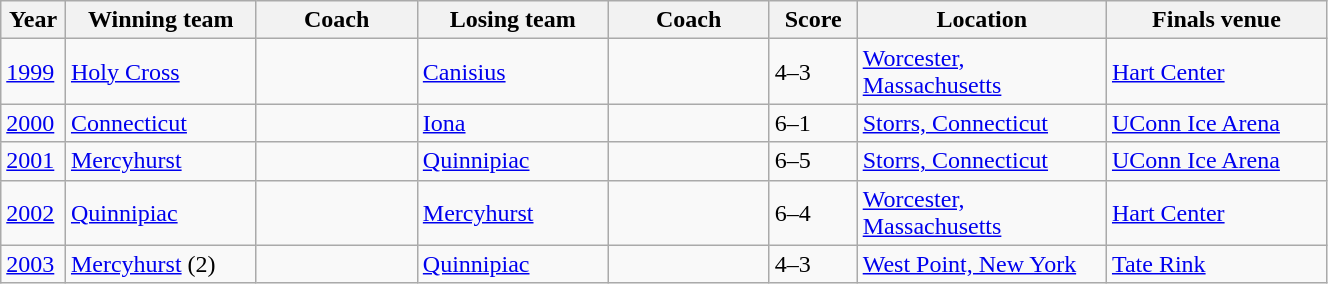<table class="wikitable sortable" width = 70%>
<tr>
<th width=4%>Year</th>
<th width=13%>Winning team</th>
<th width=11%>Coach</th>
<th width=13%>Losing team</th>
<th width=11%>Coach</th>
<th width=6%>Score</th>
<th width=17%>Location</th>
<th width=15%>Finals venue</th>
</tr>
<tr>
<td><a href='#'>1999</a></td>
<td><a href='#'>Holy Cross</a></td>
<td></td>
<td><a href='#'>Canisius</a></td>
<td></td>
<td>4–3</td>
<td><a href='#'>Worcester, Massachusetts</a></td>
<td><a href='#'>Hart Center</a></td>
</tr>
<tr>
<td><a href='#'>2000</a></td>
<td><a href='#'>Connecticut</a></td>
<td></td>
<td><a href='#'>Iona</a></td>
<td></td>
<td>6–1</td>
<td><a href='#'>Storrs, Connecticut</a></td>
<td><a href='#'>UConn Ice Arena</a></td>
</tr>
<tr>
<td><a href='#'>2001</a></td>
<td><a href='#'>Mercyhurst</a></td>
<td></td>
<td><a href='#'>Quinnipiac</a></td>
<td></td>
<td>6–5</td>
<td><a href='#'>Storrs, Connecticut</a></td>
<td><a href='#'>UConn Ice Arena</a></td>
</tr>
<tr>
<td><a href='#'>2002</a></td>
<td><a href='#'>Quinnipiac</a></td>
<td></td>
<td><a href='#'>Mercyhurst</a></td>
<td></td>
<td>6–4</td>
<td><a href='#'>Worcester, Massachusetts</a></td>
<td><a href='#'>Hart Center</a></td>
</tr>
<tr>
<td><a href='#'>2003</a></td>
<td><a href='#'>Mercyhurst</a> (2)</td>
<td></td>
<td><a href='#'>Quinnipiac</a></td>
<td></td>
<td>4–3</td>
<td><a href='#'>West Point, New York</a></td>
<td><a href='#'>Tate Rink</a></td>
</tr>
</table>
